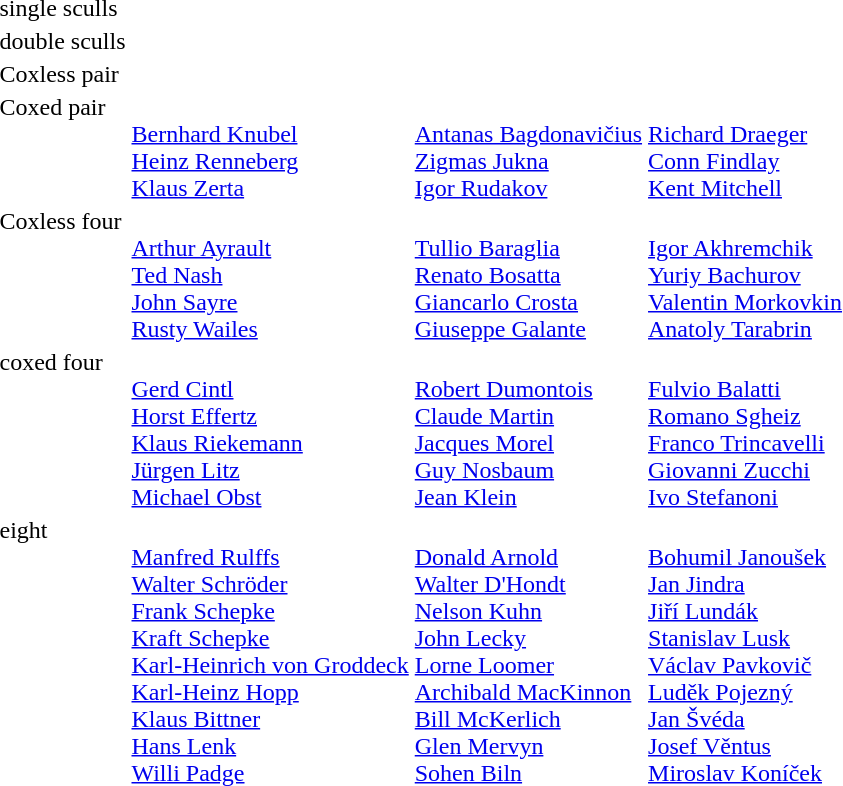<table>
<tr>
<td>single sculls<br></td>
<td></td>
<td></td>
<td></td>
</tr>
<tr valign="top">
<td>double sculls<br></td>
<td></td>
<td></td>
<td></td>
</tr>
<tr valign="top">
<td>Coxless pair<br></td>
<td></td>
<td></td>
<td></td>
</tr>
<tr valign="top">
<td>Coxed pair<br></td>
<td><br><a href='#'>Bernhard Knubel</a><br><a href='#'>Heinz Renneberg</a><br><a href='#'>Klaus Zerta</a></td>
<td><br><a href='#'>Antanas Bagdonavičius</a><br><a href='#'>Zigmas Jukna</a><br><a href='#'>Igor Rudakov</a></td>
<td><br><a href='#'>Richard Draeger</a><br><a href='#'>Conn Findlay</a><br><a href='#'>Kent Mitchell</a></td>
</tr>
<tr valign="top">
<td>Coxless four<br></td>
<td><br><a href='#'>Arthur Ayrault</a><br><a href='#'>Ted Nash</a><br><a href='#'>John Sayre</a><br><a href='#'>Rusty Wailes</a></td>
<td><br><a href='#'>Tullio Baraglia</a><br><a href='#'>Renato Bosatta</a><br><a href='#'>Giancarlo Crosta</a><br><a href='#'>Giuseppe Galante</a></td>
<td><br><a href='#'>Igor Akhremchik</a><br><a href='#'>Yuriy Bachurov</a><br><a href='#'>Valentin Morkovkin</a><br><a href='#'>Anatoly Tarabrin</a></td>
</tr>
<tr valign="top">
<td>coxed four<br></td>
<td><br><a href='#'>Gerd Cintl</a><br><a href='#'>Horst Effertz</a><br><a href='#'>Klaus Riekemann</a><br><a href='#'>Jürgen Litz</a><br><a href='#'>Michael Obst</a></td>
<td><br><a href='#'>Robert Dumontois</a><br><a href='#'>Claude Martin</a><br><a href='#'>Jacques Morel</a><br><a href='#'>Guy Nosbaum</a><br><a href='#'>Jean Klein</a></td>
<td><br><a href='#'>Fulvio Balatti</a><br><a href='#'>Romano Sgheiz</a><br><a href='#'>Franco Trincavelli</a><br><a href='#'>Giovanni Zucchi</a><br><a href='#'>Ivo Stefanoni</a></td>
</tr>
<tr valign="top">
<td>eight<br></td>
<td><br><a href='#'>Manfred Rulffs</a><br><a href='#'>Walter Schröder</a><br><a href='#'>Frank Schepke</a><br><a href='#'>Kraft Schepke</a><br><a href='#'>Karl-Heinrich von Groddeck</a><br><a href='#'>Karl-Heinz Hopp</a><br><a href='#'>Klaus Bittner</a><br><a href='#'>Hans Lenk</a><br><a href='#'>Willi Padge</a></td>
<td><br><a href='#'>Donald Arnold</a><br><a href='#'>Walter D'Hondt</a><br><a href='#'>Nelson Kuhn</a><br><a href='#'>John Lecky</a><br><a href='#'>Lorne Loomer</a><br><a href='#'>Archibald MacKinnon</a><br><a href='#'>Bill McKerlich</a><br><a href='#'>Glen Mervyn</a><br><a href='#'>Sohen Biln</a></td>
<td><br><a href='#'>Bohumil Janoušek</a><br><a href='#'>Jan Jindra</a><br><a href='#'>Jiří Lundák</a><br><a href='#'>Stanislav Lusk</a><br><a href='#'>Václav Pavkovič</a><br><a href='#'>Luděk Pojezný</a><br><a href='#'>Jan Švéda</a><br><a href='#'>Josef Věntus</a><br><a href='#'>Miroslav Koníček</a></td>
</tr>
</table>
